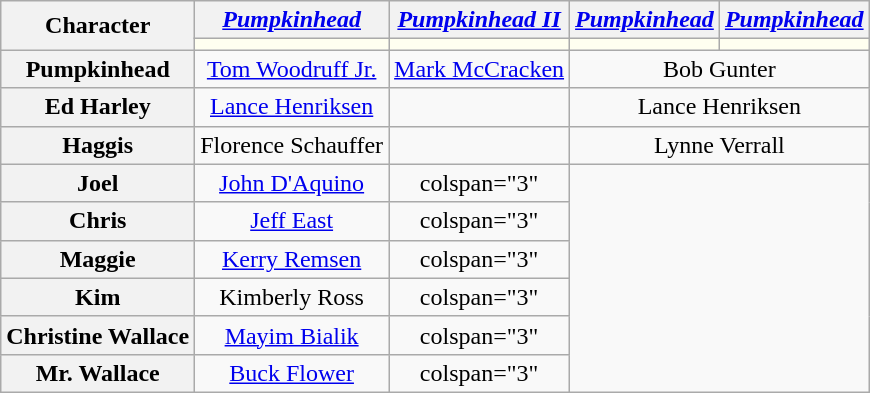<table class="wikitable" style="text-align:center;">
<tr>
<th rowspan="2">Character</th>
<th><em><a href='#'>Pumpkinhead</a></em></th>
<th><em><a href='#'>Pumpkinhead II<br></a></em></th>
<th><em><a href='#'>Pumpkinhead<br></a></em></th>
<th><em><a href='#'>Pumpkinhead<br></a></em></th>
</tr>
<tr>
<th style="background:ivory;"></th>
<th style="background:ivory;"></th>
<th style="background:ivory;"></th>
<th style="background:ivory;"></th>
</tr>
<tr>
<th>Pumpkinhead</th>
<td><a href='#'>Tom Woodruff Jr.</a></td>
<td><a href='#'>Mark McCracken</a></td>
<td colspan="2">Bob Gunter</td>
</tr>
<tr>
<th>Ed Harley</th>
<td><a href='#'>Lance Henriksen</a></td>
<td></td>
<td colspan="2">Lance Henriksen</td>
</tr>
<tr>
<th>Haggis</th>
<td>Florence Schauffer</td>
<td></td>
<td colspan="2">Lynne Verrall</td>
</tr>
<tr>
<th>Joel</th>
<td><a href='#'>John D'Aquino</a></td>
<td>colspan="3" </td>
</tr>
<tr>
<th>Chris</th>
<td><a href='#'>Jeff East</a></td>
<td>colspan="3" </td>
</tr>
<tr>
<th>Maggie</th>
<td><a href='#'>Kerry Remsen</a></td>
<td>colspan="3" </td>
</tr>
<tr>
<th>Kim</th>
<td>Kimberly Ross</td>
<td>colspan="3" </td>
</tr>
<tr>
<th>Christine Wallace</th>
<td><a href='#'>Mayim Bialik</a></td>
<td>colspan="3" </td>
</tr>
<tr>
<th>Mr. Wallace</th>
<td><a href='#'>Buck Flower</a></td>
<td>colspan="3" </td>
</tr>
</table>
